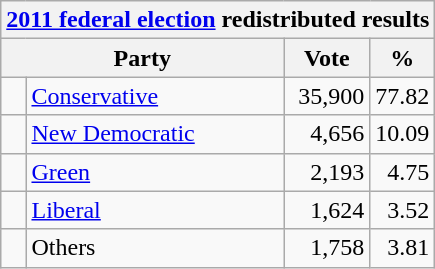<table class="wikitable">
<tr>
<th colspan="4"><a href='#'>2011 federal election</a> redistributed results</th>
</tr>
<tr>
<th bgcolor="#DDDDFF" width="130px" colspan="2">Party</th>
<th bgcolor="#DDDDFF" width="50px">Vote</th>
<th bgcolor="#DDDDFF" width="30px">%</th>
</tr>
<tr>
<td> </td>
<td><a href='#'>Conservative</a></td>
<td align=right>35,900</td>
<td align=right>77.82</td>
</tr>
<tr>
<td> </td>
<td><a href='#'>New Democratic</a></td>
<td align=right>4,656</td>
<td align=right>10.09</td>
</tr>
<tr>
<td> </td>
<td><a href='#'>Green</a></td>
<td align=right>2,193</td>
<td align=right>4.75</td>
</tr>
<tr>
<td> </td>
<td><a href='#'>Liberal</a></td>
<td align=right>1,624</td>
<td align=right>3.52</td>
</tr>
<tr>
<td> </td>
<td>Others</td>
<td align=right>1,758</td>
<td align=right>3.81</td>
</tr>
</table>
